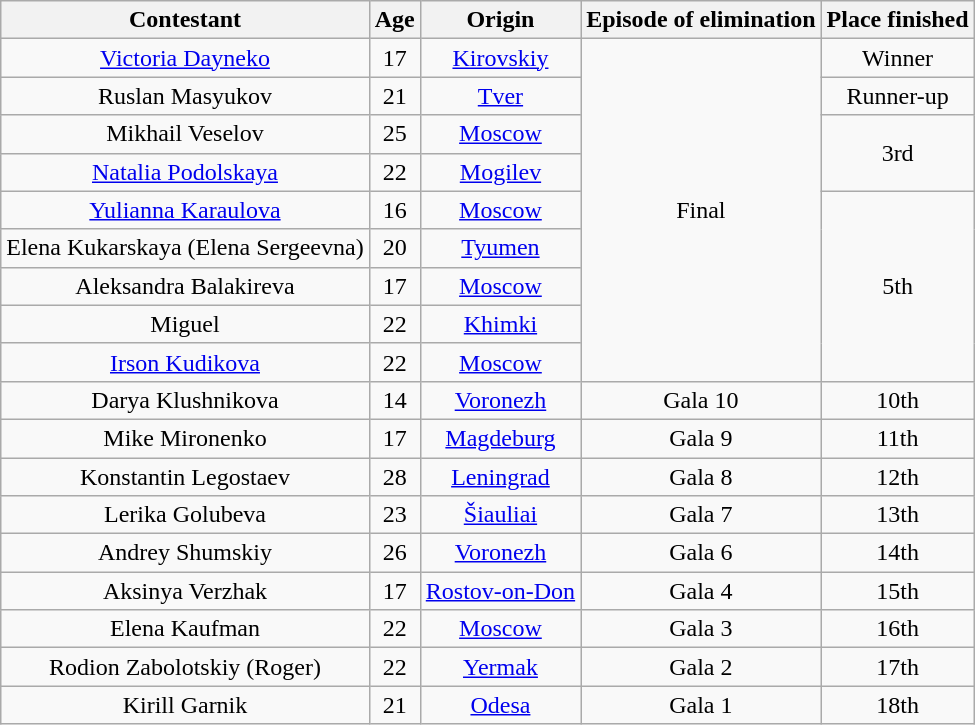<table class="wikitable" style="text-align:center">
<tr>
<th>Contestant</th>
<th>Age</th>
<th>Origin</th>
<th>Episode of elimination</th>
<th>Place finished</th>
</tr>
<tr>
<td><a href='#'>Victoria Dayneko</a></td>
<td>17</td>
<td><a href='#'>Kirovskiy</a></td>
<td rowspan=9>Final</td>
<td>Winner</td>
</tr>
<tr>
<td>Ruslan Masyukov</td>
<td>21</td>
<td><a href='#'>Tver</a></td>
<td>Runner-up</td>
</tr>
<tr>
<td>Mikhail Veselov</td>
<td>25</td>
<td><a href='#'>Moscow</a></td>
<td rowspan=2>3rd</td>
</tr>
<tr>
<td><a href='#'>Natalia Podolskaya</a></td>
<td>22</td>
<td><a href='#'>Mogilev</a></td>
</tr>
<tr>
<td><a href='#'>Yulianna Karaulova</a></td>
<td>16</td>
<td><a href='#'>Moscow</a></td>
<td rowspan=5>5th</td>
</tr>
<tr>
<td>Elena Kukarskaya (Elena Sergeevna)</td>
<td>20</td>
<td><a href='#'>Tyumen</a></td>
</tr>
<tr>
<td>Aleksandra Balakireva</td>
<td>17</td>
<td><a href='#'>Moscow</a></td>
</tr>
<tr>
<td>Miguel</td>
<td>22</td>
<td><a href='#'>Khimki</a></td>
</tr>
<tr>
<td><a href='#'>Irson Kudikova</a></td>
<td>22</td>
<td><a href='#'>Moscow</a></td>
</tr>
<tr>
<td>Darya Klushnikova</td>
<td>14</td>
<td><a href='#'>Voronezh</a></td>
<td>Gala 10</td>
<td>10th</td>
</tr>
<tr>
<td>Mike Mironenko</td>
<td>17</td>
<td><a href='#'>Magdeburg</a></td>
<td>Gala 9</td>
<td>11th</td>
</tr>
<tr>
<td>Konstantin Legostaev</td>
<td>28</td>
<td><a href='#'>Leningrad</a></td>
<td>Gala 8</td>
<td>12th</td>
</tr>
<tr>
<td>Lerika Golubeva</td>
<td>23</td>
<td><a href='#'>Šiauliai</a></td>
<td>Gala 7</td>
<td>13th</td>
</tr>
<tr>
<td>Andrey Shumskiy</td>
<td>26</td>
<td><a href='#'>Voronezh</a></td>
<td>Gala 6</td>
<td>14th</td>
</tr>
<tr>
<td>Aksinya Verzhak</td>
<td>17</td>
<td><a href='#'>Rostov-on-Don</a></td>
<td>Gala 4</td>
<td>15th</td>
</tr>
<tr>
<td>Elena Kaufman</td>
<td>22</td>
<td><a href='#'>Moscow</a></td>
<td>Gala 3</td>
<td>16th</td>
</tr>
<tr>
<td>Rodion Zabolotskiy (Roger)</td>
<td>22</td>
<td><a href='#'>Yermak</a></td>
<td>Gala 2</td>
<td>17th</td>
</tr>
<tr>
<td>Kirill Garnik</td>
<td>21</td>
<td><a href='#'>Odesa</a></td>
<td>Gala 1</td>
<td>18th</td>
</tr>
</table>
